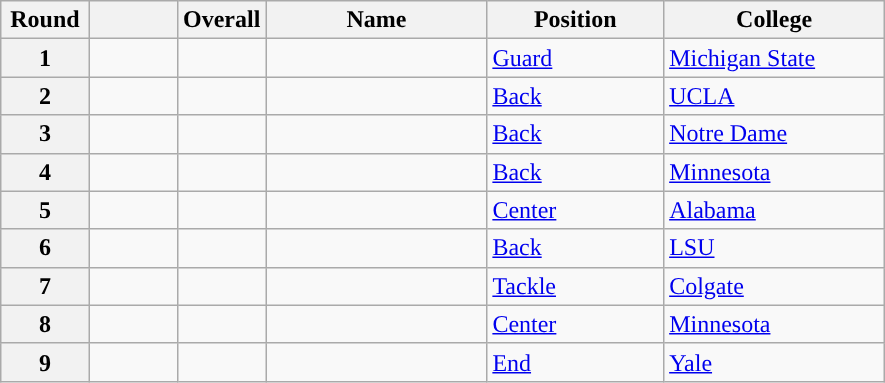<table class="wikitable sortable">
<tr>
<th scope="col" style="width: 10%;">Round</th>
<th scope="col" style="width: 10%;"></th>
<th scope="col" style="width: 10%;">Overall</th>
<th scope="col" style="width: 25%;">Name</th>
<th scope="col" style="width: 20%;">Position</th>
<th scope="col" style="width: 25%;">College</th>
</tr>
<tr>
<th scope="row">1</th>
<td></td>
<td></td>
<td></td>
<td><a href='#'>Guard</a></td>
<td><a href='#'>Michigan State</a></td>
</tr>
<tr>
<th scope="row">2</th>
<td></td>
<td></td>
<td></td>
<td><a href='#'>Back</a></td>
<td><a href='#'>UCLA</a></td>
</tr>
<tr>
<th scope="row">3</th>
<td></td>
<td></td>
<td></td>
<td><a href='#'>Back</a></td>
<td><a href='#'>Notre Dame</a></td>
</tr>
<tr>
<th scope="row">4</th>
<td></td>
<td></td>
<td></td>
<td><a href='#'>Back</a></td>
<td><a href='#'>Minnesota</a></td>
</tr>
<tr>
<th scope="row">5</th>
<td></td>
<td></td>
<td></td>
<td><a href='#'>Center</a></td>
<td><a href='#'>Alabama</a></td>
</tr>
<tr>
<th scope="row">6</th>
<td></td>
<td></td>
<td></td>
<td><a href='#'>Back</a></td>
<td><a href='#'>LSU</a></td>
</tr>
<tr>
<th scope="row">7</th>
<td></td>
<td></td>
<td></td>
<td><a href='#'>Tackle</a></td>
<td><a href='#'>Colgate</a></td>
</tr>
<tr>
<th scope="row">8</th>
<td></td>
<td></td>
<td></td>
<td><a href='#'>Center</a></td>
<td><a href='#'>Minnesota</a></td>
</tr>
<tr>
<th scope="row">9</th>
<td></td>
<td></td>
<td></td>
<td><a href='#'>End</a></td>
<td><a href='#'>Yale</a></td>
</tr>
</table>
